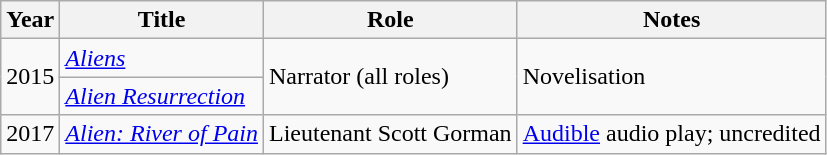<table class="wikitable sortable">
<tr>
<th>Year</th>
<th>Title</th>
<th>Role</th>
<th class="unsortable">Notes</th>
</tr>
<tr>
<td rowspan="2">2015</td>
<td><em><a href='#'>Aliens</a></em></td>
<td rowspan="2">Narrator (all roles)</td>
<td rowspan="2">Novelisation</td>
</tr>
<tr>
<td><em><a href='#'>Alien Resurrection</a></em></td>
</tr>
<tr>
<td>2017</td>
<td><em><a href='#'>Alien: River of Pain</a></em></td>
<td>Lieutenant Scott Gorman</td>
<td><a href='#'>Audible</a> audio play; uncredited</td>
</tr>
</table>
